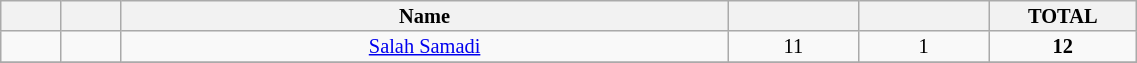<table class="wikitable sortable alternance"  style="font-size:85%; text-align:center; line-height:14px; width:60%;">
<tr>
<th width=15></th>
<th width=15></th>
<th width=210>Name</th>
<th width=40></th>
<th width=40></th>
<th width=40>TOTAL</th>
</tr>
<tr>
<td></td>
<td></td>
<td><a href='#'>Salah Samadi</a></td>
<td>11</td>
<td>1</td>
<td><strong>12</strong></td>
</tr>
<tr>
</tr>
</table>
